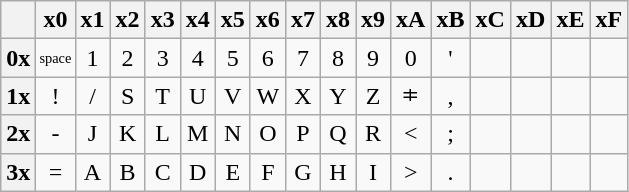<table class=wikitable style="text-align:center" border=1>
<tr>
<th></th>
<th>x0</th>
<th>x1</th>
<th>x2</th>
<th>x3</th>
<th>x4</th>
<th>x5</th>
<th>x6</th>
<th>x7</th>
<th>x8</th>
<th>x9</th>
<th>xA</th>
<th>xB</th>
<th>xC</th>
<th>xD</th>
<th>xE</th>
<th>xF</th>
</tr>
<tr>
<th>0x</th>
<td style="font-size: 60%">space</td>
<td>1</td>
<td>2</td>
<td>3</td>
<td>4</td>
<td>5</td>
<td>6</td>
<td>7</td>
<td>8</td>
<td>9</td>
<td>0</td>
<td>'</td>
<td></td>
<td></td>
<td></td>
<td></td>
</tr>
<tr>
<th>1x</th>
<td>!</td>
<td>/</td>
<td>S</td>
<td>T</td>
<td>U</td>
<td>V</td>
<td>W</td>
<td>X</td>
<td>Y</td>
<td>Z</td>
<td>⧧</td>
<td>,</td>
<td></td>
<td></td>
<td></td>
<td></td>
</tr>
<tr>
<th>2x</th>
<td>-</td>
<td>J</td>
<td>K</td>
<td>L</td>
<td>M</td>
<td>N</td>
<td>O</td>
<td>P</td>
<td>Q</td>
<td>R</td>
<td><</td>
<td>;</td>
<td></td>
<td></td>
<td></td>
<td></td>
</tr>
<tr>
<th>3x</th>
<td>=</td>
<td>A</td>
<td>B</td>
<td>C</td>
<td>D</td>
<td>E</td>
<td>F</td>
<td>G</td>
<td>H</td>
<td>I</td>
<td>></td>
<td>.</td>
<td></td>
<td></td>
<td></td>
<td></td>
</tr>
</table>
